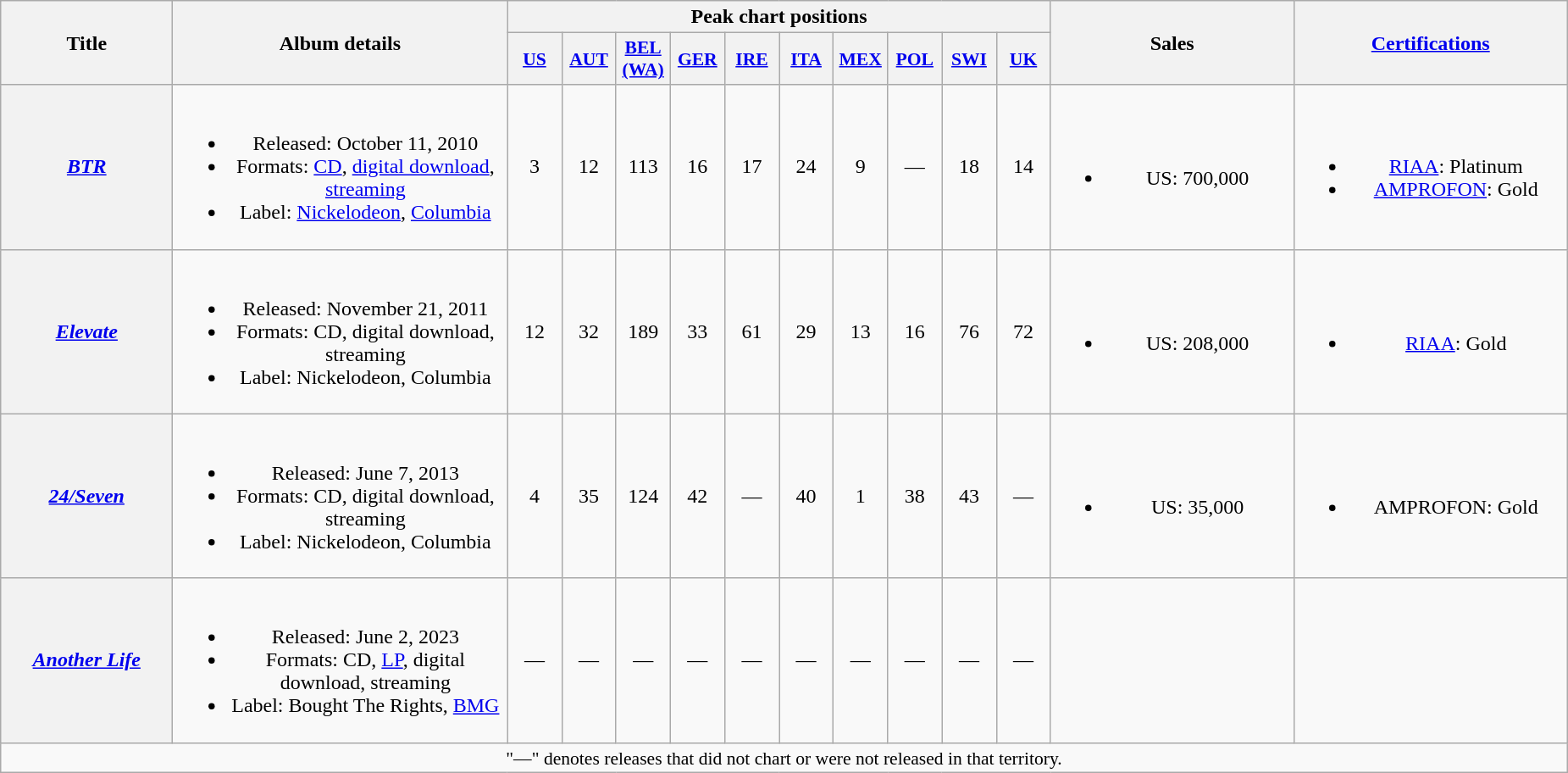<table class="wikitable plainrowheaders" style="text-align:center;">
<tr>
<th scope="col" rowspan="2" style="width:8em;">Title</th>
<th scope="col" rowspan="2" style="width:16em;">Album details</th>
<th scope="col" colspan="10">Peak chart positions</th>
<th scope="col" rowspan="2" style="width:11.5em;">Sales</th>
<th scope="col" rowspan="2" style="width:13em;"><a href='#'>Certifications</a></th>
</tr>
<tr>
<th scope="col" style="width:2.5em;font-size:90%;"><a href='#'>US</a><br></th>
<th scope="col" style="width:2.5em;font-size:90%;"><a href='#'>AUT</a><br></th>
<th scope="col" style="width:2.5em;font-size:90%;"><a href='#'>BEL (WA)</a><br></th>
<th scope="col" style="width:2.5em;font-size:90%;"><a href='#'>GER</a><br></th>
<th scope="col" style="width:2.5em;font-size:90%;"><a href='#'>IRE</a><br></th>
<th scope="col" style="width:2.5em;font-size:90%;"><a href='#'>ITA</a><br></th>
<th scope="col" style="width:2.5em;font-size:90%;"><a href='#'>MEX</a><br></th>
<th scope="col" style="width:2.5em;font-size:90%;"><a href='#'>POL</a><br></th>
<th scope="col" style="width:2.5em;font-size:90%;"><a href='#'>SWI</a><br></th>
<th scope="col" style="width:2.5em;font-size:90%;"><a href='#'>UK</a><br></th>
</tr>
<tr>
<th scope="row"><em><a href='#'>BTR</a></em></th>
<td><br><ul><li>Released: October 11, 2010</li><li>Formats: <a href='#'>CD</a>, <a href='#'>digital download</a>, <a href='#'>streaming</a></li><li>Label: <a href='#'>Nickelodeon</a>, <a href='#'>Columbia</a></li></ul></td>
<td>3</td>
<td>12</td>
<td>113</td>
<td>16</td>
<td>17</td>
<td>24</td>
<td>9</td>
<td>—</td>
<td>18</td>
<td>14</td>
<td><br><ul><li>US: 700,000</li></ul></td>
<td><br><ul><li><a href='#'>RIAA</a>: Platinum</li><li><a href='#'>AMPROFON</a>: Gold</li></ul></td>
</tr>
<tr>
<th scope="row"><em><a href='#'>Elevate</a></em></th>
<td><br><ul><li>Released: November 21, 2011</li><li>Formats: CD, digital download, streaming</li><li>Label: Nickelodeon, Columbia</li></ul></td>
<td>12</td>
<td>32</td>
<td>189</td>
<td>33</td>
<td>61</td>
<td>29</td>
<td>13</td>
<td>16</td>
<td>76</td>
<td>72</td>
<td><br><ul><li>US: 208,000</li></ul></td>
<td><br><ul><li><a href='#'>RIAA</a>: Gold</li></ul></td>
</tr>
<tr>
<th scope="row"><em><a href='#'>24/Seven</a></em></th>
<td><br><ul><li>Released: June 7, 2013</li><li>Formats: CD, digital download, streaming</li><li>Label: Nickelodeon, Columbia</li></ul></td>
<td>4</td>
<td>35</td>
<td>124</td>
<td>42</td>
<td>—</td>
<td>40</td>
<td>1</td>
<td>38</td>
<td>43</td>
<td>—</td>
<td><br><ul><li>US: 35,000</li></ul></td>
<td><br><ul><li>AMPROFON: Gold</li></ul></td>
</tr>
<tr>
<th scope="row"><em><a href='#'>Another Life</a></em></th>
<td><br><ul><li>Released:  June 2, 2023</li><li>Formats: CD, <a href='#'>LP</a>, digital download, streaming</li><li>Label: Bought The Rights, <a href='#'>BMG</a></li></ul></td>
<td>—</td>
<td>—</td>
<td>—</td>
<td>—</td>
<td>—</td>
<td>—</td>
<td>—</td>
<td>—</td>
<td>—</td>
<td>—</td>
<td></td>
<td></td>
</tr>
<tr>
<td colspan="14" style="text-align:center; font-size:90%;">"—" denotes releases that did not chart or were not released in that territory.</td>
</tr>
</table>
